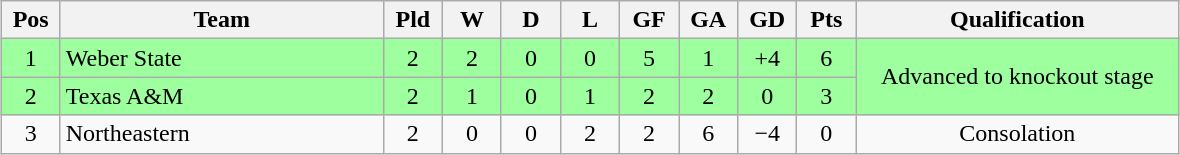<table class="wikitable" style="text-align:center; margin: 1em auto">
<tr>
<th style="width:2em">Pos</th>
<th style="width:13em">Team</th>
<th style="width:2em">Pld</th>
<th style="width:2em">W</th>
<th style="width:2em">D</th>
<th style="width:2em">L</th>
<th style="width:2em">GF</th>
<th style="width:2em">GA</th>
<th style="width:2em">GD</th>
<th style="width:2em">Pts</th>
<th style="width:13em">Qualification</th>
</tr>
<tr bgcolor="#9eff9e">
<td>1</td>
<td style="text-align:left">Weber State</td>
<td>2</td>
<td>2</td>
<td>0</td>
<td>0</td>
<td>5</td>
<td>1</td>
<td>+4</td>
<td>6</td>
<td rowspan="2">Advanced to knockout stage</td>
</tr>
<tr bgcolor="#9eff9e">
<td>2</td>
<td style="text-align:left">Texas A&M</td>
<td>2</td>
<td>1</td>
<td>0</td>
<td>1</td>
<td>2</td>
<td>2</td>
<td>0</td>
<td>3</td>
</tr>
<tr>
<td>3</td>
<td style="text-align:left">Northeastern</td>
<td>2</td>
<td>0</td>
<td>0</td>
<td>2</td>
<td>2</td>
<td>6</td>
<td>−4</td>
<td>0</td>
<td>Consolation</td>
</tr>
</table>
